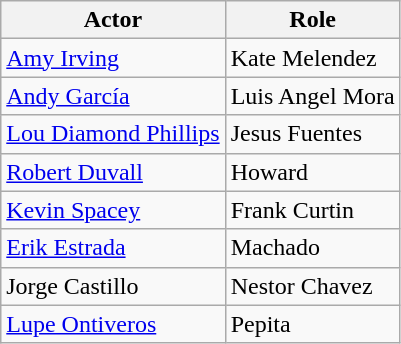<table class="wikitable">
<tr style="background:CCCCCC;">
<th>Actor</th>
<th>Role</th>
</tr>
<tr>
<td><a href='#'>Amy Irving</a></td>
<td>Kate Melendez</td>
</tr>
<tr>
<td><a href='#'>Andy García</a></td>
<td>Luis Angel Mora</td>
</tr>
<tr>
<td><a href='#'>Lou Diamond Phillips</a></td>
<td>Jesus Fuentes</td>
</tr>
<tr>
<td><a href='#'>Robert Duvall</a></td>
<td>Howard</td>
</tr>
<tr>
<td><a href='#'>Kevin Spacey</a></td>
<td>Frank Curtin</td>
</tr>
<tr>
<td><a href='#'>Erik Estrada</a></td>
<td>Machado</td>
</tr>
<tr>
<td>Jorge Castillo</td>
<td>Nestor Chavez</td>
</tr>
<tr>
<td><a href='#'>Lupe Ontiveros</a></td>
<td>Pepita</td>
</tr>
</table>
